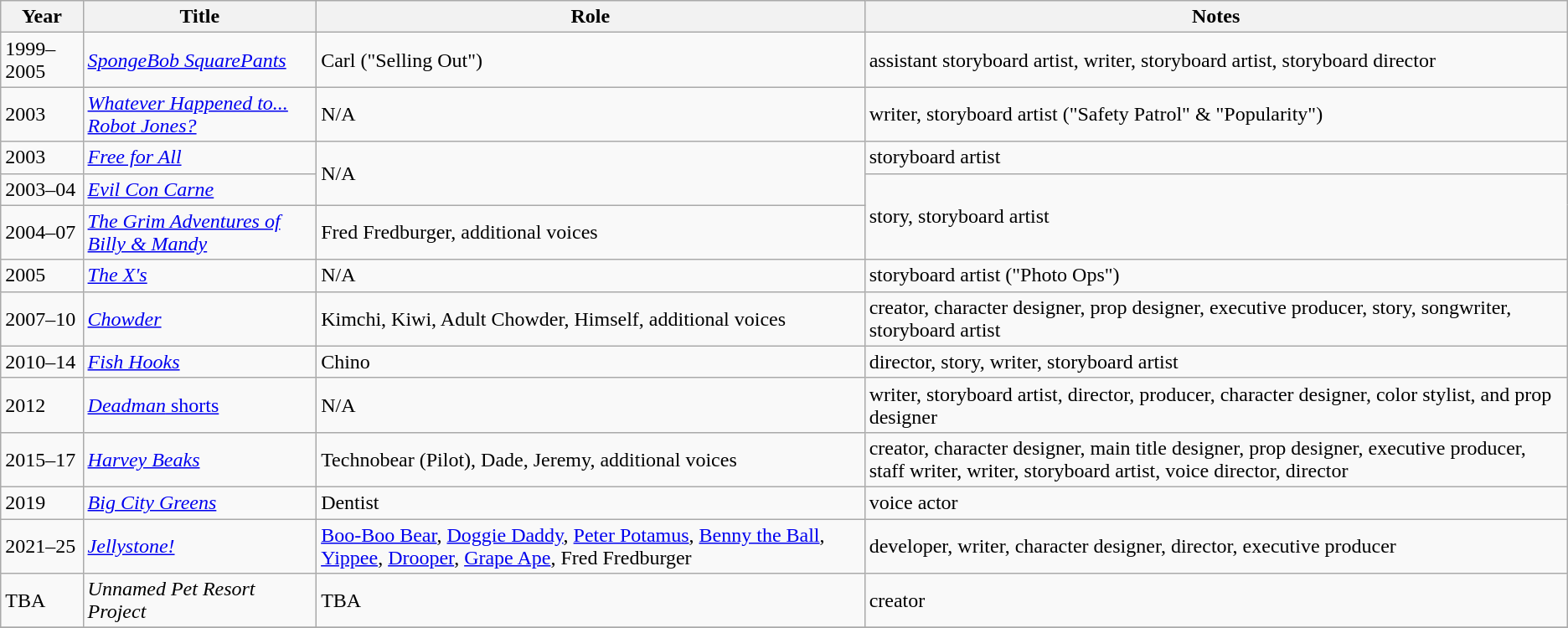<table class="wikitable sortable">
<tr>
<th>Year</th>
<th>Title</th>
<th>Role</th>
<th>Notes</th>
</tr>
<tr>
<td>1999–2005</td>
<td><em><a href='#'>SpongeBob SquarePants</a></em></td>
<td>Carl ("Selling Out")</td>
<td>assistant storyboard artist, writer, storyboard artist, storyboard director</td>
</tr>
<tr>
<td>2003</td>
<td><em><a href='#'>Whatever Happened to... Robot Jones?</a></em></td>
<td>N/A</td>
<td>writer, storyboard artist ("Safety Patrol" & "Popularity")</td>
</tr>
<tr>
<td>2003</td>
<td><em><a href='#'>Free for All</a></em></td>
<td rowspan="2">N/A</td>
<td>storyboard artist</td>
</tr>
<tr>
<td>2003–04</td>
<td><em><a href='#'>Evil Con Carne</a></em></td>
<td rowspan="2">story, storyboard artist</td>
</tr>
<tr>
<td>2004–07</td>
<td><em><a href='#'>The Grim Adventures of Billy & Mandy</a></em></td>
<td>Fred Fredburger, additional voices</td>
</tr>
<tr>
<td>2005</td>
<td><em><a href='#'>The X's</a></em></td>
<td>N/A</td>
<td>storyboard artist ("Photo Ops")</td>
</tr>
<tr>
<td>2007–10</td>
<td><em><a href='#'>Chowder</a></em></td>
<td>Kimchi, Kiwi, Adult Chowder, Himself, additional voices</td>
<td>creator, character designer, prop designer, executive producer, story, songwriter, storyboard artist</td>
</tr>
<tr>
<td>2010–14</td>
<td><em><a href='#'>Fish Hooks</a></em></td>
<td>Chino</td>
<td>director, story, writer, storyboard artist</td>
</tr>
<tr>
<td>2012</td>
<td><a href='#'><em>Deadman</em> shorts</a></td>
<td>N/A</td>
<td>writer, storyboard artist, director, producer, character designer, color stylist, and prop designer</td>
</tr>
<tr>
<td>2015–17</td>
<td><em><a href='#'>Harvey Beaks</a></em></td>
<td>Technobear (Pilot), Dade, Jeremy, additional voices</td>
<td>creator, character designer, main title designer, prop designer, executive producer, staff writer, writer, storyboard artist, voice director, director</td>
</tr>
<tr>
<td>2019</td>
<td><em><a href='#'>Big City Greens</a></em></td>
<td>Dentist</td>
<td>voice actor</td>
</tr>
<tr>
<td>2021–25</td>
<td><em><a href='#'>Jellystone!</a></em></td>
<td><a href='#'>Boo-Boo Bear</a>, <a href='#'>Doggie Daddy</a>, <a href='#'>Peter Potamus</a>, <a href='#'>Benny the Ball</a>, <a href='#'>Yippee</a>, <a href='#'>Drooper</a>, <a href='#'>Grape Ape</a>, Fred Fredburger</td>
<td>developer, writer, character designer, director, executive producer</td>
</tr>
<tr>
<td>TBA</td>
<td><em>Unnamed Pet Resort Project</em></td>
<td>TBA</td>
<td>creator</td>
</tr>
<tr>
</tr>
</table>
